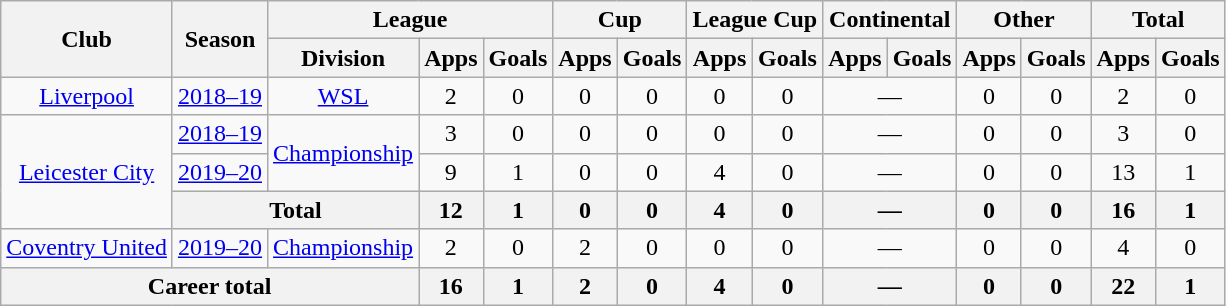<table class="wikitable" style="text-align:center">
<tr>
<th rowspan="2">Club</th>
<th rowspan="2">Season</th>
<th colspan="3">League</th>
<th colspan="2">Cup</th>
<th colspan="2">League Cup</th>
<th colspan="2">Continental</th>
<th colspan="2">Other</th>
<th colspan="2">Total</th>
</tr>
<tr>
<th>Division</th>
<th>Apps</th>
<th>Goals</th>
<th>Apps</th>
<th>Goals</th>
<th>Apps</th>
<th>Goals</th>
<th>Apps</th>
<th>Goals</th>
<th>Apps</th>
<th>Goals</th>
<th>Apps</th>
<th>Goals</th>
</tr>
<tr>
<td><a href='#'>Liverpool</a></td>
<td><a href='#'>2018–19</a></td>
<td><a href='#'>WSL</a></td>
<td>2</td>
<td>0</td>
<td>0</td>
<td>0</td>
<td>0</td>
<td>0</td>
<td colspan="2">—</td>
<td>0</td>
<td>0</td>
<td>2</td>
<td>0</td>
</tr>
<tr>
<td rowspan="3"><a href='#'>Leicester City</a></td>
<td><a href='#'>2018–19</a></td>
<td rowspan="2"><a href='#'>Championship</a></td>
<td>3</td>
<td>0</td>
<td>0</td>
<td>0</td>
<td>0</td>
<td>0</td>
<td colspan="2">—</td>
<td>0</td>
<td>0</td>
<td>3</td>
<td>0</td>
</tr>
<tr>
<td><a href='#'>2019–20</a></td>
<td>9</td>
<td>1</td>
<td>0</td>
<td>0</td>
<td>4</td>
<td>0</td>
<td colspan="2">—</td>
<td>0</td>
<td>0</td>
<td>13</td>
<td>1</td>
</tr>
<tr>
<th colspan="2">Total</th>
<th>12</th>
<th>1</th>
<th>0</th>
<th>0</th>
<th>4</th>
<th>0</th>
<th colspan="2">—</th>
<th>0</th>
<th>0</th>
<th>16</th>
<th>1</th>
</tr>
<tr>
<td><a href='#'>Coventry United</a></td>
<td><a href='#'>2019–20</a></td>
<td><a href='#'>Championship</a></td>
<td>2</td>
<td>0</td>
<td>2</td>
<td>0</td>
<td>0</td>
<td>0</td>
<td colspan="2">—</td>
<td>0</td>
<td>0</td>
<td>4</td>
<td>0</td>
</tr>
<tr>
<th colspan="3">Career total</th>
<th>16</th>
<th>1</th>
<th>2</th>
<th>0</th>
<th>4</th>
<th>0</th>
<th colspan="2">—</th>
<th>0</th>
<th>0</th>
<th>22</th>
<th>1</th>
</tr>
</table>
